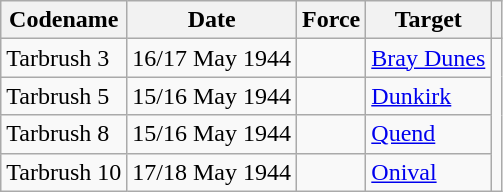<table class="wikitable">
<tr>
<th>Codename</th>
<th>Date</th>
<th>Force</th>
<th>Target</th>
<th></th>
</tr>
<tr style="valign:top;">
<td>Tarbrush 3</td>
<td>16/17 May 1944</td>
<td></td>
<td><a href='#'>Bray Dunes</a></td>
</tr>
<tr style="valign:top;">
<td>Tarbrush 5</td>
<td>15/16 May 1944</td>
<td></td>
<td><a href='#'>Dunkirk</a></td>
</tr>
<tr style="valign:top;">
<td>Tarbrush 8</td>
<td>15/16 May 1944</td>
<td></td>
<td><a href='#'>Quend</a></td>
</tr>
<tr style="valign:top;">
<td>Tarbrush 10</td>
<td>17/18 May 1944</td>
<td></td>
<td><a href='#'>Onival</a></td>
</tr>
</table>
